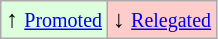<table class="wikitable" align="center">
<tr>
<td style="background:#ddffdd">↑ <small><a href='#'>Promoted</a></small></td>
<td style="background:#ffcccc">↓ <small><a href='#'>Relegated</a></small></td>
</tr>
</table>
